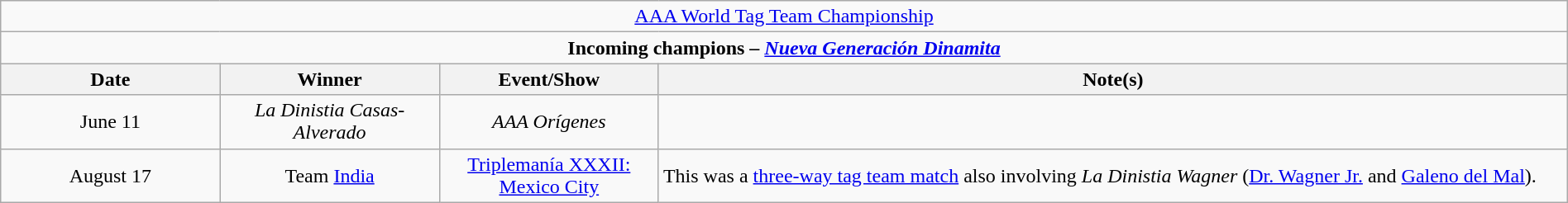<table class="wikitable" style="text-align:center; width:100%;">
<tr>
<td colspan="4" style="text-align: center;"><a href='#'>AAA World Tag Team Championship</a></td>
</tr>
<tr>
<td colspan="4" style="text-align: center;"><strong>Incoming champions – <a href='#'><em>Nueva Generación Dinamita</em></a> </strong></td>
</tr>
<tr>
<th width=14%>Date</th>
<th width=14%>Winner</th>
<th width=14%>Event/Show</th>
<th width=58%>Note(s)</th>
</tr>
<tr>
<td>June 11</td>
<td><em>La Dinistia Casas-Alverado</em><br></td>
<td><em>AAA Orígenes</em></td>
<td></td>
</tr>
<tr>
<td>August 17</td>
<td>Team <a href='#'>India</a><br></td>
<td><a href='#'>Triplemanía XXXII: Mexico City</a></td>
<td align=left>This was a <a href='#'>three-way tag team match</a> also involving <em>La Dinistia Wagner</em> (<a href='#'>Dr. Wagner Jr.</a> and <a href='#'>Galeno del Mal</a>).</td>
</tr>
</table>
